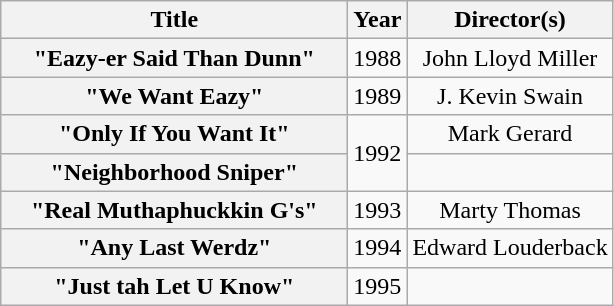<table class="wikitable plainrowheaders" style="text-align:center;">
<tr>
<th scope="col" style="width:14em;">Title</th>
<th scope="col">Year</th>
<th scope="col">Director(s)</th>
</tr>
<tr>
<th>"Eazy-er Said Than Dunn"</th>
<td>1988</td>
<td>John Lloyd Miller</td>
</tr>
<tr>
<th>"We Want Eazy"</th>
<td>1989</td>
<td>J. Kevin Swain</td>
</tr>
<tr>
<th>"Only If You Want It"</th>
<td rowspan="2">1992</td>
<td>Mark Gerard</td>
</tr>
<tr>
<th>"Neighborhood Sniper"</th>
<td></td>
</tr>
<tr>
<th>"Real Muthaphuckkin G's"</th>
<td>1993</td>
<td>Marty Thomas</td>
</tr>
<tr>
<th>"Any Last Werdz"</th>
<td>1994</td>
<td>Edward Louderback</td>
</tr>
<tr>
<th>"Just tah Let U Know"</th>
<td>1995</td>
<td></td>
</tr>
</table>
